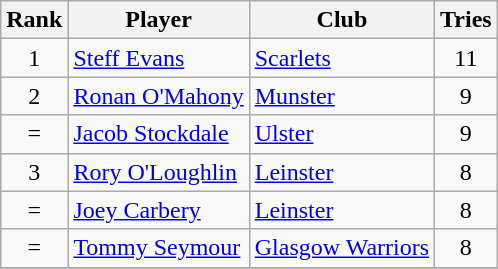<table class="wikitable" style="text-align:center">
<tr>
<th>Rank</th>
<th>Player</th>
<th>Club</th>
<th>Tries</th>
</tr>
<tr>
<td>1</td>
<td align=left> <a href='#'>Steff Evans</a></td>
<td align=left> <a href='#'>Scarlets</a></td>
<td>11</td>
</tr>
<tr>
<td>2</td>
<td align=left> <a href='#'>Ronan O'Mahony</a></td>
<td align=left> <a href='#'>Munster</a></td>
<td>9</td>
</tr>
<tr>
<td>=</td>
<td align=left> <a href='#'>Jacob Stockdale</a></td>
<td align=left> <a href='#'>Ulster</a></td>
<td>9</td>
</tr>
<tr>
<td>3</td>
<td align=left> <a href='#'>Rory O'Loughlin</a></td>
<td align=left> <a href='#'>Leinster</a></td>
<td>8</td>
</tr>
<tr>
<td>=</td>
<td align=left> <a href='#'>Joey Carbery</a></td>
<td align=left> <a href='#'>Leinster</a></td>
<td>8</td>
</tr>
<tr>
<td>=</td>
<td align=left> <a href='#'>Tommy Seymour</a></td>
<td align=left> <a href='#'>Glasgow Warriors</a></td>
<td>8</td>
</tr>
<tr>
</tr>
</table>
